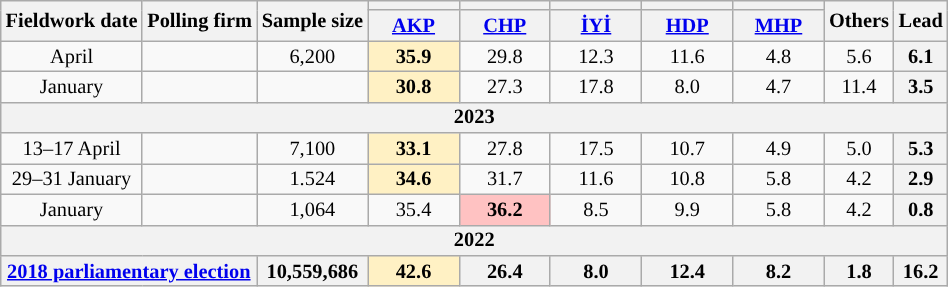<table class="wikitable mw-datatable mw-collapsible" style="text-align:center; font-size:85%; line-height:14px;">
<tr>
<th rowspan="2">Fieldwork date</th>
<th rowspan="2">Polling firm</th>
<th rowspan="2">Sample size</th>
<th style="background:"></th>
<th style="background:"></th>
<th style="background:"></th>
<th style="background:"></th>
<th style="background:"></th>
<th rowspan="2">Others</th>
<th rowspan="2">Lead</th>
</tr>
<tr>
<th style="width:4em;"><a href='#'>AKP</a></th>
<th style="width:4em;"><a href='#'>CHP</a></th>
<th style="width:4em;"><a href='#'>İYİ</a></th>
<th style="width:4em;"><a href='#'>HDP</a></th>
<th style="width:4em;"><a href='#'>MHP</a></th>
</tr>
<tr>
<td>April</td>
<td></td>
<td>6,200</td>
<td style="background:#FFF1C4"><strong>35.9</strong></td>
<td>29.8</td>
<td>12.3</td>
<td>11.6</td>
<td>4.8</td>
<td>5.6</td>
<th style="background:">6.1</th>
</tr>
<tr>
<td>January</td>
<td></td>
<td></td>
<td style="background:#FFF1C4"><strong>30.8</strong></td>
<td>27.3</td>
<td>17.8</td>
<td>8.0</td>
<td>4.7</td>
<td>11.4</td>
<th style="background:">3.5</th>
</tr>
<tr>
<th colspan="10">2023</th>
</tr>
<tr>
<td>13–17 April</td>
<td></td>
<td>7,100</td>
<td style="background:#FFF1C4"><strong>33.1</strong></td>
<td>27.8</td>
<td>17.5</td>
<td>10.7</td>
<td>4.9</td>
<td>5.0</td>
<th style="background:">5.3</th>
</tr>
<tr>
<td>29–31 January</td>
<td></td>
<td>1.524</td>
<td style="background:#FFF1C4"><strong>34.6</strong></td>
<td>31.7</td>
<td>11.6</td>
<td>10.8</td>
<td>5.8</td>
<td>4.2</td>
<th style="background:">2.9</th>
</tr>
<tr>
<td>January</td>
<td></td>
<td>1,064</td>
<td>35.4</td>
<td style="background:#FFC2C2"><strong>36.2</strong></td>
<td>8.5</td>
<td>9.9</td>
<td>5.8</td>
<td>4.2</td>
<th style="background:">0.8</th>
</tr>
<tr>
<th colspan="10">2022</th>
</tr>
<tr>
<th colspan=2 data-sort-value="2018-06-24"><a href='#'>2018 parliamentary election</a></th>
<th>10,559,686</th>
<th style="background:#FFF1C4">42.6</th>
<th>26.4</th>
<th>8.0</th>
<th>12.4</th>
<th>8.2</th>
<th>1.8</th>
<th style="background:">16.2</th>
</tr>
</table>
